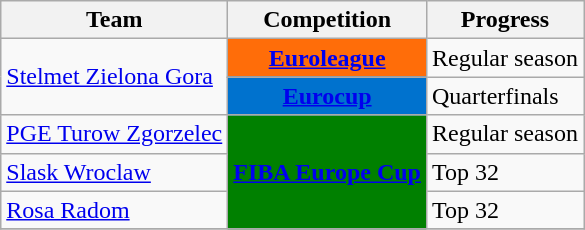<table class="wikitable sortable">
<tr>
<th>Team</th>
<th>Competition</th>
<th>Progress</th>
</tr>
<tr>
<td rowspan=2><a href='#'>Stelmet Zielona Gora</a></td>
<td style="background-color:#FF6D09;color:white;text-align:center"><strong><a href='#'><span>Euroleague</span></a></strong></td>
<td>Regular season</td>
</tr>
<tr>
<td style="background-color:#0072CE;color:#D0D3D4;text-align:center"><strong><a href='#'><span>Eurocup</span></a></strong></td>
<td>Quarterfinals</td>
</tr>
<tr>
<td><a href='#'>PGE Turow Zgorzelec</a></td>
<td rowspan="3" style="background-color:green;color:#D0D3D4;text-align:center"><strong><a href='#'><span>FIBA Europe Cup</span></a></strong></td>
<td>Regular season</td>
</tr>
<tr>
<td><a href='#'>Slask Wroclaw</a></td>
<td>Top 32</td>
</tr>
<tr>
<td><a href='#'>Rosa Radom</a></td>
<td>Top 32</td>
</tr>
<tr>
</tr>
</table>
